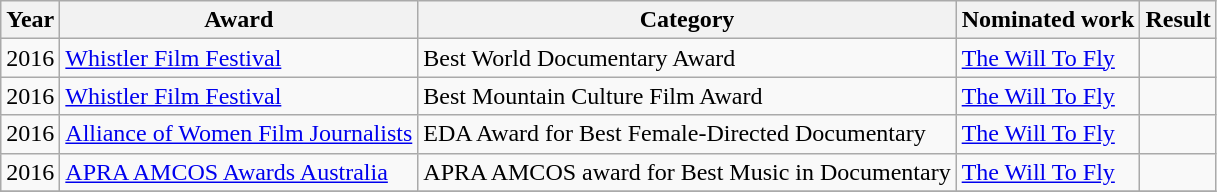<table class="wikitable">
<tr>
<th>Year</th>
<th>Award</th>
<th>Category</th>
<th>Nominated work</th>
<th>Result</th>
</tr>
<tr>
<td>2016</td>
<td><a href='#'>Whistler Film Festival</a></td>
<td>Best World Documentary Award</td>
<td><a href='#'>The Will To Fly</a></td>
<td></td>
</tr>
<tr>
<td>2016</td>
<td><a href='#'>Whistler Film Festival</a></td>
<td>Best Mountain Culture Film Award</td>
<td><a href='#'>The Will To Fly</a></td>
<td></td>
</tr>
<tr>
<td>2016</td>
<td><a href='#'>Alliance of Women Film Journalists</a></td>
<td>EDA Award for Best Female-Directed Documentary</td>
<td><a href='#'>The Will To Fly</a></td>
<td></td>
</tr>
<tr>
<td>2016</td>
<td><a href='#'>APRA AMCOS Awards Australia</a></td>
<td>APRA AMCOS award for Best Music in Documentary</td>
<td><a href='#'>The Will To Fly</a></td>
<td></td>
</tr>
<tr>
</tr>
</table>
